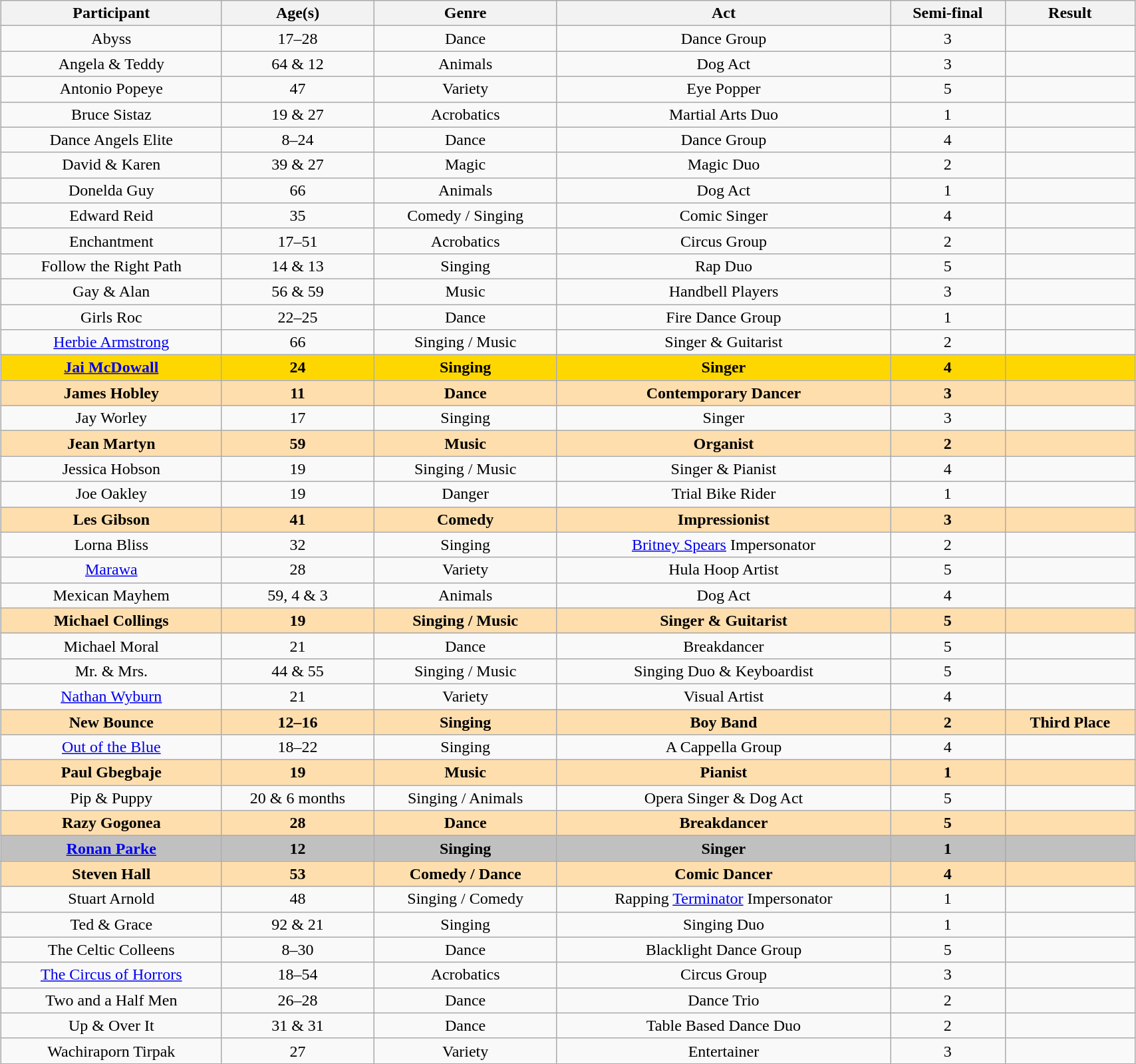<table class="wikitable sortable"  style="margin-left: auto; margin-right: auto; border: none; width:90%; text-align:center;">
<tr valign="top">
<th>Participant</th>
<th class="unsortable">Age(s) </th>
<th>Genre</th>
<th>Act</th>
<th>Semi-final</th>
<th>Result</th>
</tr>
<tr>
<td>Abyss</td>
<td>17–28</td>
<td>Dance</td>
<td>Dance Group</td>
<td>3</td>
<td></td>
</tr>
<tr>
<td>Angela & Teddy</td>
<td>64 & 12 </td>
<td>Animals</td>
<td>Dog Act</td>
<td>3</td>
<td></td>
</tr>
<tr>
<td>Antonio Popeye</td>
<td>47</td>
<td>Variety</td>
<td>Eye Popper</td>
<td>5</td>
<td></td>
</tr>
<tr>
<td>Bruce Sistaz</td>
<td>19 & 27</td>
<td>Acrobatics</td>
<td>Martial Arts Duo</td>
<td>1</td>
<td></td>
</tr>
<tr>
<td>Dance Angels Elite</td>
<td>8–24</td>
<td>Dance</td>
<td>Dance Group</td>
<td>4</td>
<td></td>
</tr>
<tr>
<td>David & Karen</td>
<td>39 & 27</td>
<td>Magic</td>
<td>Magic Duo</td>
<td>2</td>
<td></td>
</tr>
<tr>
<td>Donelda Guy</td>
<td>66 </td>
<td>Animals</td>
<td>Dog Act</td>
<td>1</td>
<td></td>
</tr>
<tr>
<td>Edward Reid</td>
<td>35</td>
<td>Comedy / Singing</td>
<td>Comic Singer</td>
<td>4</td>
<td></td>
</tr>
<tr>
<td>Enchantment</td>
<td>17–51</td>
<td>Acrobatics</td>
<td>Circus Group</td>
<td>2</td>
<td></td>
</tr>
<tr>
<td>Follow the Right Path</td>
<td>14 & 13</td>
<td>Singing</td>
<td>Rap Duo</td>
<td>5</td>
<td></td>
</tr>
<tr>
<td>Gay & Alan</td>
<td>56 & 59</td>
<td>Music</td>
<td>Handbell Players</td>
<td>3</td>
<td></td>
</tr>
<tr>
<td>Girls Roc</td>
<td>22–25</td>
<td>Dance</td>
<td>Fire Dance Group</td>
<td>1</td>
<td></td>
</tr>
<tr>
<td><a href='#'>Herbie Armstrong</a></td>
<td>66</td>
<td>Singing / Music</td>
<td>Singer & Guitarist</td>
<td>2</td>
<td></td>
</tr>
<tr bgcolor=gold>
<td><strong><a href='#'>Jai McDowall</a></strong></td>
<td><strong>24</strong></td>
<td><strong>Singing</strong></td>
<td><strong>Singer</strong></td>
<td><strong>4</strong></td>
<td><strong></strong></td>
</tr>
<tr bgcolor=NavajoWhite>
<td><strong>James Hobley</strong></td>
<td><strong>11</strong></td>
<td><strong>Dance</strong></td>
<td><strong>Contemporary Dancer</strong></td>
<td><strong>3</strong></td>
<td><strong></strong></td>
</tr>
<tr>
<td>Jay Worley</td>
<td>17</td>
<td>Singing</td>
<td>Singer</td>
<td>3</td>
<td></td>
</tr>
<tr bgcolor=NavajoWhite>
<td><strong>Jean Martyn</strong></td>
<td><strong>59</strong></td>
<td><strong>Music</strong></td>
<td><strong>Organist</strong></td>
<td><strong>2</strong></td>
<td><strong></strong></td>
</tr>
<tr>
<td>Jessica Hobson</td>
<td>19</td>
<td>Singing / Music</td>
<td>Singer & Pianist</td>
<td>4</td>
<td></td>
</tr>
<tr>
<td>Joe Oakley</td>
<td>19</td>
<td>Danger</td>
<td>Trial Bike Rider</td>
<td>1</td>
<td></td>
</tr>
<tr bgcolor=NavajoWhite>
<td><strong>Les Gibson</strong></td>
<td><strong>41</strong></td>
<td><strong>Comedy</strong></td>
<td><strong>Impressionist</strong></td>
<td><strong>3</strong></td>
<td><strong></strong></td>
</tr>
<tr>
<td>Lorna Bliss</td>
<td>32</td>
<td>Singing</td>
<td><a href='#'>Britney Spears</a> Impersonator</td>
<td>2</td>
<td></td>
</tr>
<tr>
<td><a href='#'>Marawa</a></td>
<td>28</td>
<td>Variety</td>
<td>Hula Hoop Artist</td>
<td>5</td>
<td></td>
</tr>
<tr>
<td>Mexican Mayhem</td>
<td>59, 4 & 3 </td>
<td>Animals</td>
<td>Dog Act</td>
<td>4</td>
<td></td>
</tr>
<tr bgcolor=NavajoWhite>
<td><strong>Michael Collings</strong></td>
<td><strong>19</strong></td>
<td><strong>Singing / Music</strong></td>
<td><strong>Singer & Guitarist</strong></td>
<td><strong>5</strong></td>
<td><strong></strong></td>
</tr>
<tr>
<td>Michael Moral </td>
<td>21</td>
<td>Dance</td>
<td>Breakdancer</td>
<td>5</td>
<td></td>
</tr>
<tr>
<td>Mr. & Mrs.</td>
<td>44 & 55</td>
<td>Singing / Music</td>
<td>Singing Duo & Keyboardist</td>
<td>5</td>
<td></td>
</tr>
<tr>
<td><a href='#'>Nathan Wyburn</a></td>
<td>21</td>
<td>Variety</td>
<td>Visual Artist</td>
<td>4</td>
<td></td>
</tr>
<tr bgcolor=Navajowhite>
<td><strong>New Bounce</strong></td>
<td><strong>12–16</strong></td>
<td><strong>Singing</strong></td>
<td><strong>Boy Band</strong></td>
<td><strong>2</strong></td>
<td><strong>Third Place</strong></td>
</tr>
<tr>
<td><a href='#'>Out of the Blue</a></td>
<td>18–22</td>
<td>Singing</td>
<td>A Cappella Group</td>
<td>4</td>
<td></td>
</tr>
<tr bgcolor=NavajoWhite>
<td><strong>Paul Gbegbaje</strong></td>
<td><strong>19</strong></td>
<td><strong>Music</strong></td>
<td><strong>Pianist</strong></td>
<td><strong>1</strong></td>
<td><strong></strong></td>
</tr>
<tr>
<td>Pip & Puppy</td>
<td>20 & 6 months </td>
<td>Singing / Animals</td>
<td>Opera Singer & Dog Act</td>
<td>5</td>
<td></td>
</tr>
<tr bgcolor=NavajoWhite>
<td><strong>Razy Gogonea</strong></td>
<td><strong>28</strong></td>
<td><strong>Dance</strong></td>
<td><strong>Breakdancer</strong></td>
<td><strong>5</strong></td>
<td><strong></strong></td>
</tr>
<tr bgcolor=silver>
<td><strong><a href='#'>Ronan Parke</a></strong></td>
<td><strong>12</strong></td>
<td><strong>Singing</strong></td>
<td><strong>Singer</strong></td>
<td><strong>1</strong></td>
<td><strong></strong></td>
</tr>
<tr bgcolor=NavajoWhite>
<td><strong>Steven Hall</strong></td>
<td><strong>53</strong></td>
<td><strong>Comedy / Dance</strong></td>
<td><strong>Comic Dancer</strong></td>
<td><strong>4</strong></td>
<td><strong></strong></td>
</tr>
<tr>
<td>Stuart Arnold</td>
<td>48</td>
<td>Singing / Comedy</td>
<td>Rapping <a href='#'>Terminator</a> Impersonator</td>
<td>1</td>
<td></td>
</tr>
<tr>
<td>Ted & Grace</td>
<td>92 & 21</td>
<td>Singing</td>
<td>Singing Duo</td>
<td>1</td>
<td></td>
</tr>
<tr>
<td>The Celtic Colleens</td>
<td>8–30</td>
<td>Dance</td>
<td>Blacklight Dance Group</td>
<td>5</td>
<td></td>
</tr>
<tr>
<td><a href='#'>The Circus of Horrors</a></td>
<td>18–54</td>
<td>Acrobatics</td>
<td>Circus Group</td>
<td>3</td>
<td></td>
</tr>
<tr>
<td>Two and a Half Men</td>
<td>26–28</td>
<td>Dance</td>
<td>Dance Trio</td>
<td>2</td>
<td></td>
</tr>
<tr>
<td>Up & Over It</td>
<td>31 & 31</td>
<td>Dance</td>
<td>Table Based Dance Duo</td>
<td>2</td>
<td></td>
</tr>
<tr>
<td>Wachiraporn Tirpak</td>
<td>27</td>
<td>Variety</td>
<td>Entertainer</td>
<td>3</td>
<td></td>
</tr>
</table>
